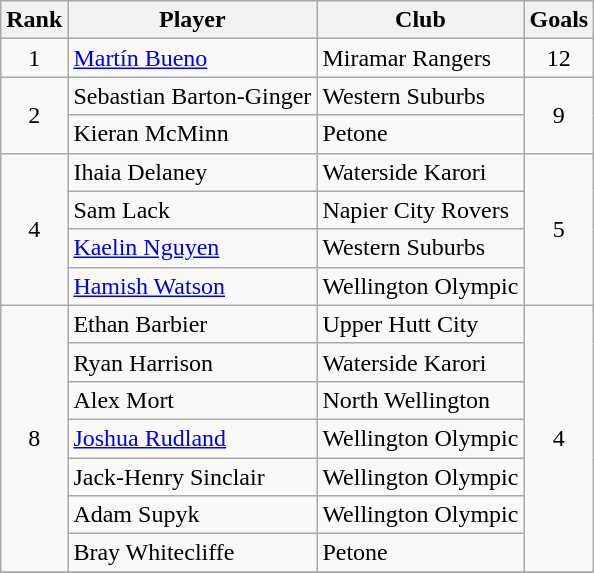<table class="wikitable" style="text-align:center">
<tr>
<th>Rank</th>
<th>Player</th>
<th>Club</th>
<th>Goals</th>
</tr>
<tr>
<td>1</td>
<td align=left> <a href='#'>Martín Bueno</a></td>
<td align=left>Miramar Rangers</td>
<td>12</td>
</tr>
<tr>
<td rowspan="2">2</td>
<td align=left> Sebastian Barton-Ginger</td>
<td align=left>Western Suburbs</td>
<td rowspan="2">9</td>
</tr>
<tr>
<td align=left> Kieran McMinn</td>
<td align=left>Petone</td>
</tr>
<tr>
<td rowspan="4">4</td>
<td align=left> Ihaia Delaney</td>
<td align=left>Waterside Karori</td>
<td rowspan="4">5</td>
</tr>
<tr>
<td align=left> Sam Lack</td>
<td align=left>Napier City Rovers</td>
</tr>
<tr>
<td align=left> <a href='#'>Kaelin Nguyen</a></td>
<td align=left>Western Suburbs</td>
</tr>
<tr>
<td align=left> <a href='#'>Hamish Watson</a></td>
<td align=left>Wellington Olympic</td>
</tr>
<tr>
<td rowspan=7">8</td>
<td align=left> Ethan Barbier</td>
<td align=left>Upper Hutt City</td>
<td rowspan="7">4</td>
</tr>
<tr>
<td align=left> Ryan Harrison</td>
<td align=left>Waterside Karori</td>
</tr>
<tr>
<td align=left> Alex Mort</td>
<td align=left>North Wellington</td>
</tr>
<tr>
<td align=left> <a href='#'>Joshua Rudland</a></td>
<td align=left>Wellington Olympic</td>
</tr>
<tr>
<td align=left> Jack-Henry Sinclair</td>
<td align=left>Wellington Olympic</td>
</tr>
<tr>
<td align=left> Adam Supyk</td>
<td align=left>Wellington Olympic</td>
</tr>
<tr>
<td align=left> Bray Whitecliffe</td>
<td align=left>Petone</td>
</tr>
<tr>
</tr>
</table>
